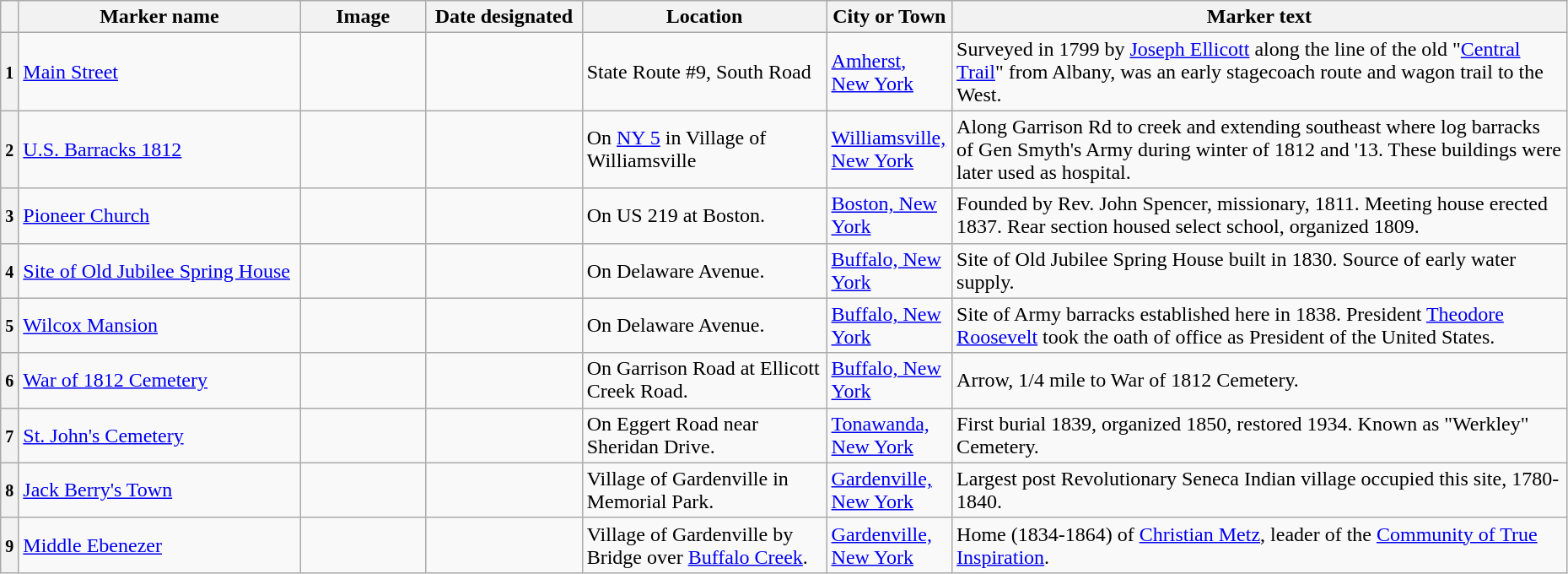<table class="wikitable sortable" style="width:98%">
<tr>
<th></th>
<th width = 18% ><strong>Marker name</strong></th>
<th width = 8% class="unsortable" ><strong>Image</strong></th>
<th width = 10% ><strong>Date designated</strong></th>
<th><strong>Location</strong></th>
<th width = 8% ><strong>City or Town</strong></th>
<th class="unsortable" ><strong>Marker text</strong></th>
</tr>
<tr>
<th><small>1</small></th>
<td><a href='#'>Main Street</a></td>
<td></td>
<td></td>
<td>State Route #9, South Road</td>
<td><a href='#'>Amherst, New York</a></td>
<td>Surveyed in 1799 by <a href='#'>Joseph Ellicott</a> along the line of the old "<a href='#'>Central Trail</a>" from Albany, was an early stagecoach route and wagon trail to the West.</td>
</tr>
<tr>
<th><small>2</small></th>
<td><a href='#'>U.S. Barracks 1812</a></td>
<td></td>
<td></td>
<td>On <a href='#'>NY 5</a> in Village of Williamsville</td>
<td><a href='#'>Williamsville, New York</a></td>
<td>Along Garrison Rd to creek and extending southeast where log barracks of Gen Smyth's Army during winter of 1812 and '13. These buildings were later used as hospital.</td>
</tr>
<tr>
<th><small>3</small></th>
<td><a href='#'>Pioneer Church</a></td>
<td></td>
<td></td>
<td>On US 219 at Boston.</td>
<td><a href='#'>Boston, New York</a></td>
<td>Founded by Rev. John Spencer,  missionary, 1811. Meeting house erected 1837. Rear section housed select school, organized 1809.</td>
</tr>
<tr>
<th><small>4</small></th>
<td><a href='#'>Site of Old Jubilee Spring House</a></td>
<td></td>
<td></td>
<td>On Delaware Avenue.</td>
<td><a href='#'>Buffalo, New York</a></td>
<td>Site of Old Jubilee Spring House built in 1830. Source of early water supply.</td>
</tr>
<tr>
<th><small>5</small></th>
<td><a href='#'>Wilcox Mansion</a></td>
<td></td>
<td></td>
<td>On Delaware Avenue.</td>
<td><a href='#'>Buffalo, New York</a></td>
<td>Site of Army barracks established here in 1838. President <a href='#'>Theodore Roosevelt</a> took the oath of office as President of the United States.</td>
</tr>
<tr>
<th><small>6</small></th>
<td><a href='#'>War of 1812 Cemetery</a></td>
<td></td>
<td></td>
<td>On Garrison Road at Ellicott Creek Road.</td>
<td><a href='#'>Buffalo, New York</a></td>
<td>Arrow, 1/4 mile to War of 1812 Cemetery.</td>
</tr>
<tr>
<th><small>7</small></th>
<td><a href='#'>St. John's Cemetery</a></td>
<td></td>
<td></td>
<td>On Eggert Road near Sheridan Drive.</td>
<td><a href='#'>Tonawanda, New York</a></td>
<td>First burial 1839, organized 1850, restored 1934. Known as "Werkley" Cemetery.</td>
</tr>
<tr>
<th><small>8</small></th>
<td><a href='#'>Jack Berry's Town</a></td>
<td></td>
<td></td>
<td>Village of Gardenville in Memorial Park.</td>
<td><a href='#'>Gardenville, New York</a></td>
<td>Largest post Revolutionary Seneca Indian village occupied this site, 1780-1840.</td>
</tr>
<tr>
<th><small>9</small></th>
<td><a href='#'>Middle Ebenezer</a></td>
<td></td>
<td></td>
<td>Village of Gardenville by Bridge over <a href='#'>Buffalo Creek</a>.</td>
<td><a href='#'>Gardenville, New York</a></td>
<td>Home (1834-1864) of <a href='#'>Christian Metz</a>, leader of the <a href='#'>Community of True Inspiration</a>.</td>
</tr>
</table>
